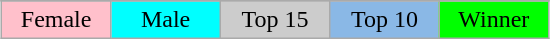<table class="wikitable" style="margin:1em auto; text-align:center;">
<tr>
</tr>
<tr>
<td style="background:pink;" width="15%">Female</td>
<td style="background:cyan;" width="15%">Male</td>
<td style="background:#CCCCCC;" width="15%">Top 15</td>
<td style="background:#8AB8E6;" width="15%">Top 10</td>
<td style="background:lime;" width="15%">Winner</td>
</tr>
</table>
